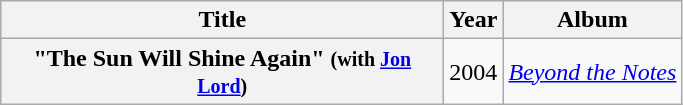<table class="wikitable plainrowheaders" style="text-align:center;">
<tr>
<th scope="col" style="width:18em;">Title</th>
<th scope="col">Year</th>
<th scope="col">Album</th>
</tr>
<tr>
<th scope="row">"The Sun Will Shine Again" <small>(with <a href='#'>Jon Lord</a>)</small></th>
<td>2004</td>
<td><em><a href='#'>Beyond the Notes</a></em></td>
</tr>
</table>
